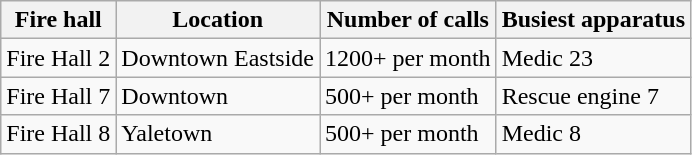<table class="wikitable">
<tr>
<th>Fire hall</th>
<th>Location</th>
<th>Number of calls</th>
<th>Busiest apparatus</th>
</tr>
<tr>
<td>Fire Hall 2</td>
<td>Downtown Eastside</td>
<td>1200+ per month</td>
<td>Medic 23</td>
</tr>
<tr>
<td>Fire Hall 7</td>
<td>Downtown</td>
<td>500+ per month</td>
<td>Rescue engine 7</td>
</tr>
<tr>
<td>Fire Hall 8</td>
<td>Yaletown</td>
<td>500+ per month</td>
<td>Medic  8</td>
</tr>
</table>
